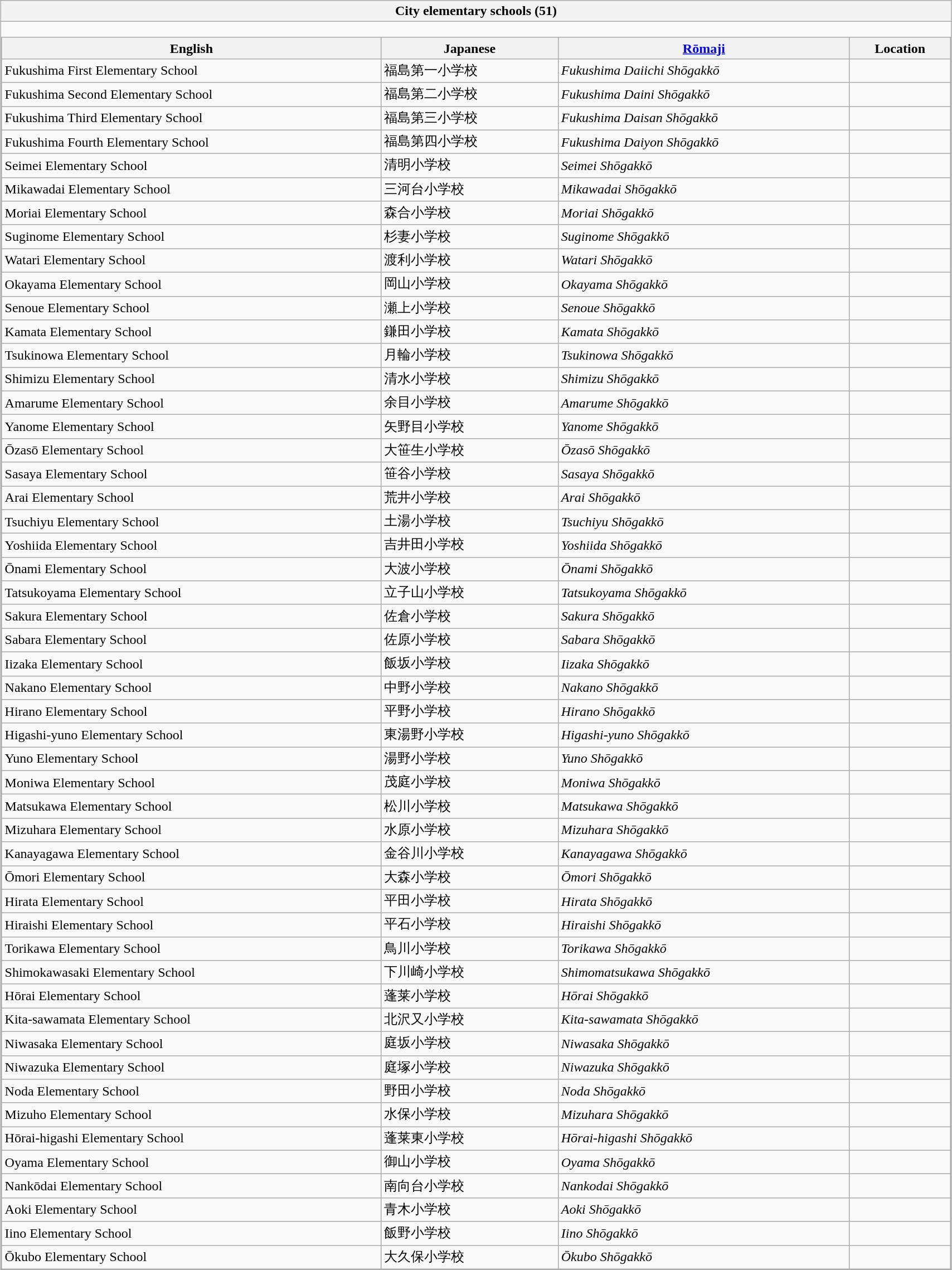<table class="wikitable" style="margin: 1em auto 1em auto; width:90%;">
<tr>
<th>City elementary schools (51)</th>
</tr>
<tr>
<td style="padding:0; border:none;"><br><table class="wikitable sortable" style="margin:0; width:100%;">
<tr>
<th>English</th>
<th>Japanese</th>
<th><a href='#'>Rōmaji</a></th>
<th>Location</th>
</tr>
<tr>
<td>Fukushima First Elementary School</td>
<td>福島第一小学校</td>
<td><em>Fukushima Daiichi Shōgakkō</em></td>
<td></td>
</tr>
<tr>
<td>Fukushima Second Elementary School</td>
<td>福島第二小学校</td>
<td><em>Fukushima Daini Shōgakkō</em></td>
<td></td>
</tr>
<tr>
<td>Fukushima Third Elementary School</td>
<td>福島第三小学校</td>
<td><em>Fukushima Daisan Shōgakkō</em></td>
<td></td>
</tr>
<tr>
<td>Fukushima Fourth Elementary School</td>
<td>福島第四小学校</td>
<td><em>Fukushima Daiyon Shōgakkō</em></td>
<td></td>
</tr>
<tr>
<td>Seimei Elementary School</td>
<td>清明小学校</td>
<td><em>Seimei Shōgakkō</em></td>
<td></td>
</tr>
<tr>
<td>Mikawadai Elementary School</td>
<td>三河台小学校</td>
<td><em>Mikawadai Shōgakkō</em></td>
<td></td>
</tr>
<tr>
<td>Moriai Elementary School</td>
<td>森合小学校</td>
<td><em>Moriai Shōgakkō</em></td>
<td></td>
</tr>
<tr>
<td>Suginome Elementary School</td>
<td>杉妻小学校</td>
<td><em>Suginome Shōgakkō</em></td>
<td></td>
</tr>
<tr>
<td>Watari Elementary School</td>
<td>渡利小学校</td>
<td><em>Watari Shōgakkō</em></td>
<td></td>
</tr>
<tr>
<td>Okayama Elementary School</td>
<td>岡山小学校</td>
<td><em>Okayama Shōgakkō</em></td>
<td></td>
</tr>
<tr>
<td>Senoue Elementary School</td>
<td>瀬上小学校</td>
<td><em>Senoue Shōgakkō</em></td>
<td></td>
</tr>
<tr>
<td>Kamata Elementary School</td>
<td>鎌田小学校</td>
<td><em>Kamata Shōgakkō</em></td>
<td></td>
</tr>
<tr>
<td>Tsukinowa Elementary School</td>
<td>月輪小学校</td>
<td><em>Tsukinowa Shōgakkō</em></td>
<td></td>
</tr>
<tr>
<td>Shimizu Elementary School</td>
<td>清水小学校</td>
<td><em>Shimizu Shōgakkō</em></td>
<td></td>
</tr>
<tr>
<td>Amarume Elementary School</td>
<td>余目小学校</td>
<td><em>Amarume Shōgakkō</em></td>
<td></td>
</tr>
<tr>
<td>Yanome Elementary School</td>
<td>矢野目小学校</td>
<td><em>Yanome Shōgakkō</em></td>
<td></td>
</tr>
<tr>
<td>Ōzasō Elementary School</td>
<td>大笹生小学校</td>
<td><em>Ōzasō Shōgakkō</em></td>
<td></td>
</tr>
<tr>
<td>Sasaya Elementary School</td>
<td>笹谷小学校</td>
<td><em>Sasaya Shōgakkō</em></td>
<td></td>
</tr>
<tr>
<td>Arai Elementary School</td>
<td>荒井小学校</td>
<td><em>Arai Shōgakkō</em></td>
<td></td>
</tr>
<tr>
<td>Tsuchiyu Elementary School</td>
<td>土湯小学校</td>
<td><em>Tsuchiyu Shōgakkō</em></td>
<td></td>
</tr>
<tr>
<td>Yoshiida Elementary School</td>
<td>吉井田小学校</td>
<td><em>Yoshiida Shōgakkō</em></td>
<td></td>
</tr>
<tr>
<td>Ōnami Elementary School</td>
<td>大波小学校</td>
<td><em>Ōnami Shōgakkō</em></td>
<td></td>
</tr>
<tr>
<td>Tatsukoyama Elementary School</td>
<td>立子山小学校</td>
<td><em>Tatsukoyama Shōgakkō</em></td>
<td></td>
</tr>
<tr>
<td>Sakura Elementary School</td>
<td>佐倉小学校</td>
<td><em>Sakura Shōgakkō</em></td>
<td></td>
</tr>
<tr>
<td>Sabara Elementary School</td>
<td>佐原小学校</td>
<td><em>Sabara Shōgakkō</em></td>
<td></td>
</tr>
<tr>
<td>Iizaka Elementary School</td>
<td>飯坂小学校</td>
<td><em>Iizaka Shōgakkō</em></td>
<td></td>
</tr>
<tr>
<td>Nakano Elementary School</td>
<td>中野小学校</td>
<td><em>Nakano Shōgakkō</em></td>
<td></td>
</tr>
<tr>
<td>Hirano Elementary School</td>
<td>平野小学校</td>
<td><em>Hirano Shōgakkō</em></td>
<td></td>
</tr>
<tr>
<td>Higashi-yuno Elementary School</td>
<td>東湯野小学校</td>
<td><em>Higashi-yuno Shōgakkō</em></td>
<td></td>
</tr>
<tr>
<td>Yuno Elementary School</td>
<td>湯野小学校</td>
<td><em>Yuno Shōgakkō</em></td>
<td></td>
</tr>
<tr>
<td>Moniwa Elementary School</td>
<td>茂庭小学校</td>
<td><em>Moniwa Shōgakkō</em></td>
<td></td>
</tr>
<tr>
<td>Matsukawa Elementary School</td>
<td>松川小学校</td>
<td><em>Matsukawa Shōgakkō</em></td>
<td></td>
</tr>
<tr>
<td>Mizuhara Elementary School</td>
<td>水原小学校</td>
<td><em>Mizuhara Shōgakkō</em></td>
<td></td>
</tr>
<tr>
<td>Kanayagawa Elementary School</td>
<td>金谷川小学校</td>
<td><em>Kanayagawa Shōgakkō</em></td>
<td></td>
</tr>
<tr>
<td>Ōmori Elementary School</td>
<td>大森小学校</td>
<td><em>Ōmori Shōgakkō</em></td>
<td></td>
</tr>
<tr>
<td>Hirata Elementary School</td>
<td>平田小学校</td>
<td><em>Hirata Shōgakkō</em></td>
<td></td>
</tr>
<tr>
<td>Hiraishi Elementary School</td>
<td>平石小学校</td>
<td><em>Hiraishi Shōgakkō</em></td>
<td></td>
</tr>
<tr>
<td>Torikawa Elementary School</td>
<td>鳥川小学校</td>
<td><em>Torikawa Shōgakkō</em></td>
<td></td>
</tr>
<tr>
<td>Shimokawasaki Elementary School</td>
<td>下川崎小学校</td>
<td><em>Shimomatsukawa Shōgakkō</em></td>
<td></td>
</tr>
<tr>
<td>Hōrai Elementary School</td>
<td>蓬莱小学校</td>
<td><em>Hōrai Shōgakkō</em></td>
<td></td>
</tr>
<tr>
<td>Kita-sawamata Elementary School</td>
<td>北沢又小学校</td>
<td><em>Kita-sawamata Shōgakkō</em></td>
<td></td>
</tr>
<tr>
<td>Niwasaka Elementary School</td>
<td>庭坂小学校</td>
<td><em>Niwasaka Shōgakkō</em></td>
<td></td>
</tr>
<tr>
<td>Niwazuka Elementary School</td>
<td>庭塚小学校</td>
<td><em>Niwazuka Shōgakkō</em></td>
<td></td>
</tr>
<tr>
<td>Noda Elementary School</td>
<td>野田小学校</td>
<td><em>Noda Shōgakkō</em></td>
<td></td>
</tr>
<tr>
<td>Mizuho Elementary School</td>
<td>水保小学校</td>
<td><em>Mizuhara Shōgakkō</em></td>
<td></td>
</tr>
<tr>
<td>Hōrai-higashi Elementary School</td>
<td>蓬莱東小学校</td>
<td><em>Hōrai-higashi Shōgakkō</em></td>
<td></td>
</tr>
<tr>
<td>Oyama Elementary School</td>
<td>御山小学校</td>
<td><em>Oyama Shōgakkō</em></td>
<td></td>
</tr>
<tr>
<td>Nankōdai Elementary School</td>
<td>南向台小学校</td>
<td><em>Nankodai Shōgakkō</em></td>
<td></td>
</tr>
<tr>
<td>Aoki Elementary School</td>
<td>青木小学校</td>
<td><em>Aoki Shōgakkō</em></td>
<td></td>
</tr>
<tr>
<td>Iino Elementary School</td>
<td>飯野小学校</td>
<td><em>Iino Shōgakkō</em></td>
<td></td>
</tr>
<tr>
<td>Ōkubo Elementary School</td>
<td>大久保小学校</td>
<td><em>Ōkubo Shōgakkō</em></td>
<td></td>
</tr>
</table>
</td>
</tr>
</table>
